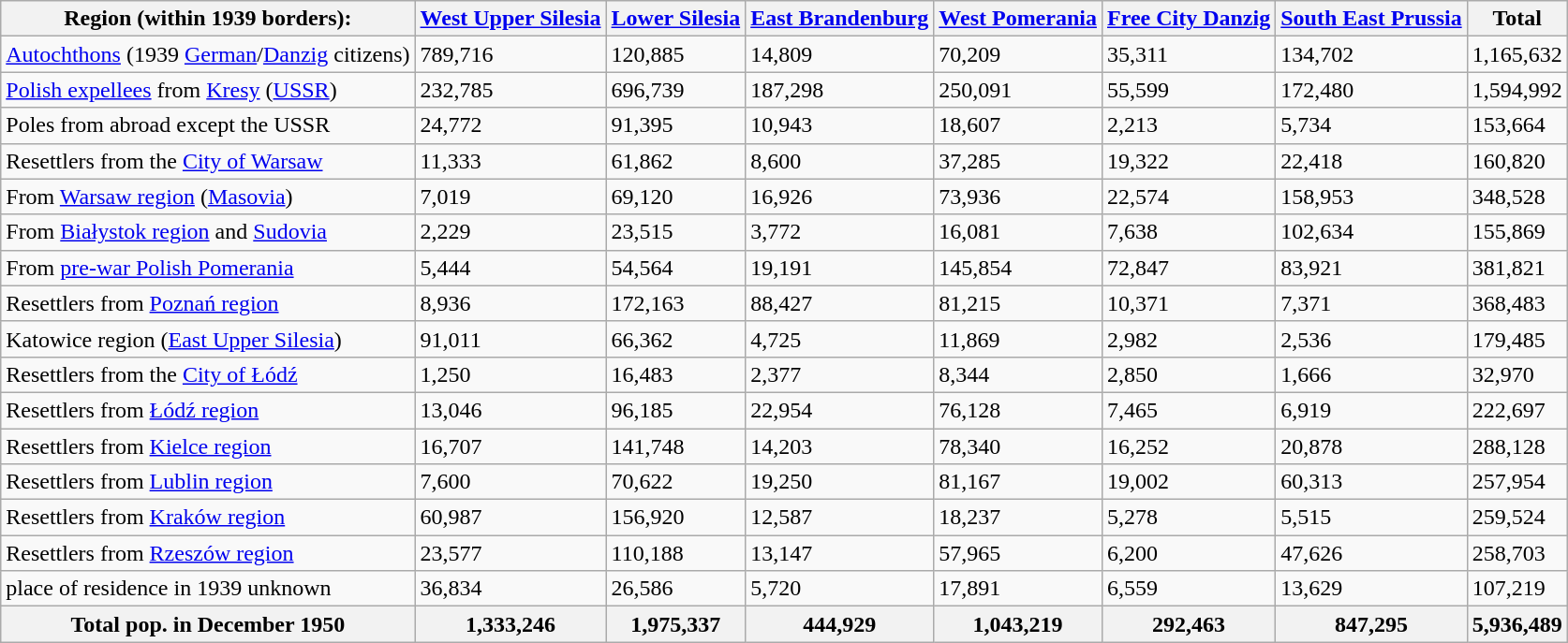<table class="wikitable sortable mw-collapsible">
<tr>
<th>Region (within 1939 borders):</th>
<th><a href='#'>West Upper Silesia</a></th>
<th><a href='#'>Lower Silesia</a></th>
<th><a href='#'>East Brandenburg</a></th>
<th><a href='#'>West Pomerania</a></th>
<th><a href='#'>Free City Danzig</a></th>
<th><a href='#'>South East Prussia</a></th>
<th>Total</th>
</tr>
<tr>
<td><a href='#'>Autochthons</a> (1939 <a href='#'>German</a>/<a href='#'>Danzig</a> citizens)</td>
<td>789,716</td>
<td>120,885</td>
<td>14,809</td>
<td>70,209</td>
<td>35,311</td>
<td>134,702</td>
<td>1,165,632</td>
</tr>
<tr>
<td><a href='#'>Polish expellees</a> from <a href='#'>Kresy</a> (<a href='#'>USSR</a>)</td>
<td>232,785</td>
<td>696,739</td>
<td>187,298</td>
<td>250,091</td>
<td>55,599</td>
<td>172,480</td>
<td>1,594,992</td>
</tr>
<tr>
<td>Poles from abroad except the USSR</td>
<td>24,772</td>
<td>91,395</td>
<td>10,943</td>
<td>18,607</td>
<td>2,213</td>
<td>5,734</td>
<td>153,664</td>
</tr>
<tr>
<td>Resettlers from the <a href='#'>City of Warsaw</a></td>
<td>11,333</td>
<td>61,862</td>
<td>8,600</td>
<td>37,285</td>
<td>19,322</td>
<td>22,418</td>
<td>160,820</td>
</tr>
<tr>
<td>From <a href='#'>Warsaw region</a> (<a href='#'>Masovia</a>)</td>
<td>7,019</td>
<td>69,120</td>
<td>16,926</td>
<td>73,936</td>
<td>22,574</td>
<td>158,953</td>
<td>348,528</td>
</tr>
<tr>
<td>From <a href='#'>Białystok region</a> and <a href='#'>Sudovia</a></td>
<td>2,229</td>
<td>23,515</td>
<td>3,772</td>
<td>16,081</td>
<td>7,638</td>
<td>102,634</td>
<td>155,869</td>
</tr>
<tr>
<td>From <a href='#'>pre-war Polish Pomerania</a></td>
<td>5,444</td>
<td>54,564</td>
<td>19,191</td>
<td>145,854</td>
<td>72,847</td>
<td>83,921</td>
<td>381,821</td>
</tr>
<tr>
<td>Resettlers from <a href='#'>Poznań region</a></td>
<td>8,936</td>
<td>172,163</td>
<td>88,427</td>
<td>81,215</td>
<td>10,371</td>
<td>7,371</td>
<td>368,483</td>
</tr>
<tr>
<td>Katowice region (<a href='#'>East Upper Silesia</a>)</td>
<td>91,011</td>
<td>66,362</td>
<td>4,725</td>
<td>11,869</td>
<td>2,982</td>
<td>2,536</td>
<td>179,485</td>
</tr>
<tr>
<td>Resettlers from the <a href='#'>City of Łódź</a></td>
<td>1,250</td>
<td>16,483</td>
<td>2,377</td>
<td>8,344</td>
<td>2,850</td>
<td>1,666</td>
<td>32,970</td>
</tr>
<tr>
<td>Resettlers from <a href='#'>Łódź region</a></td>
<td>13,046</td>
<td>96,185</td>
<td>22,954</td>
<td>76,128</td>
<td>7,465</td>
<td>6,919</td>
<td>222,697</td>
</tr>
<tr>
<td>Resettlers from <a href='#'>Kielce region</a></td>
<td>16,707</td>
<td>141,748</td>
<td>14,203</td>
<td>78,340</td>
<td>16,252</td>
<td>20,878</td>
<td>288,128</td>
</tr>
<tr>
<td>Resettlers from <a href='#'>Lublin region</a></td>
<td>7,600</td>
<td>70,622</td>
<td>19,250</td>
<td>81,167</td>
<td>19,002</td>
<td>60,313</td>
<td>257,954</td>
</tr>
<tr>
<td>Resettlers from <a href='#'>Kraków region</a></td>
<td>60,987</td>
<td>156,920</td>
<td>12,587</td>
<td>18,237</td>
<td>5,278</td>
<td>5,515</td>
<td>259,524</td>
</tr>
<tr>
<td>Resettlers from <a href='#'>Rzeszów region</a></td>
<td>23,577</td>
<td>110,188</td>
<td>13,147</td>
<td>57,965</td>
<td>6,200</td>
<td>47,626</td>
<td>258,703</td>
</tr>
<tr>
<td>place of residence in 1939 unknown</td>
<td>36,834</td>
<td>26,586</td>
<td>5,720</td>
<td>17,891</td>
<td>6,559</td>
<td>13,629</td>
<td>107,219</td>
</tr>
<tr>
<th>Total pop. in December 1950</th>
<th>1,333,246</th>
<th>1,975,337</th>
<th>444,929</th>
<th>1,043,219</th>
<th>292,463</th>
<th>847,295</th>
<th>5,936,489</th>
</tr>
</table>
